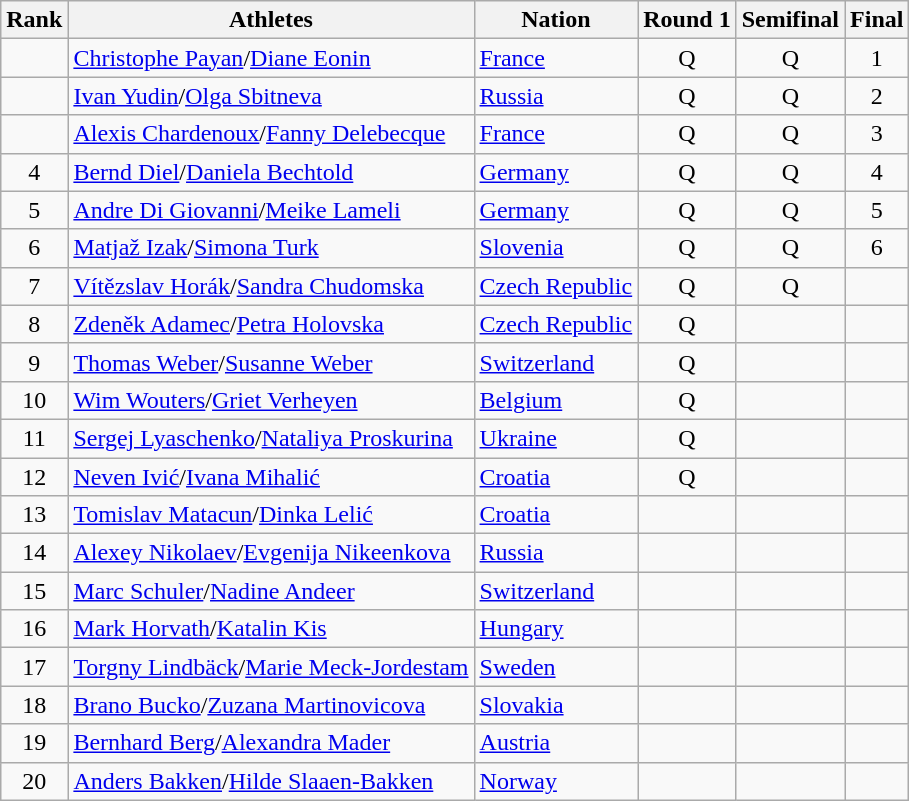<table class="wikitable sortable" style="text-align:center">
<tr>
<th>Rank</th>
<th>Athletes</th>
<th>Nation</th>
<th>Round 1</th>
<th>Semifinal</th>
<th>Final</th>
</tr>
<tr>
<td></td>
<td align=left><a href='#'>Christophe Payan</a>/<a href='#'>Diane Eonin</a></td>
<td align=left> <a href='#'>France</a></td>
<td>Q</td>
<td>Q</td>
<td>1</td>
</tr>
<tr>
<td></td>
<td align=left><a href='#'>Ivan Yudin</a>/<a href='#'>Olga Sbitneva</a></td>
<td align=left> <a href='#'>Russia</a></td>
<td>Q</td>
<td>Q</td>
<td>2</td>
</tr>
<tr>
<td></td>
<td align=left><a href='#'>Alexis Chardenoux</a>/<a href='#'>Fanny Delebecque</a></td>
<td align=left> <a href='#'>France</a></td>
<td>Q</td>
<td>Q</td>
<td>3</td>
</tr>
<tr>
<td>4</td>
<td align=left><a href='#'>Bernd Diel</a>/<a href='#'>Daniela Bechtold</a></td>
<td align=left> <a href='#'>Germany</a></td>
<td>Q</td>
<td>Q</td>
<td>4</td>
</tr>
<tr>
<td>5</td>
<td align=left><a href='#'>Andre Di Giovanni</a>/<a href='#'>Meike Lameli</a></td>
<td align=left> <a href='#'>Germany</a></td>
<td>Q</td>
<td>Q</td>
<td>5</td>
</tr>
<tr>
<td>6</td>
<td align=left><a href='#'>Matjaž Izak</a>/<a href='#'>Simona Turk</a></td>
<td align=left> <a href='#'>Slovenia</a></td>
<td>Q</td>
<td>Q</td>
<td>6</td>
</tr>
<tr>
<td>7</td>
<td align=left><a href='#'>Vítězslav Horák</a>/<a href='#'>Sandra Chudomska</a></td>
<td align=left> <a href='#'>Czech Republic</a></td>
<td>Q</td>
<td>Q</td>
<td></td>
</tr>
<tr>
<td>8</td>
<td align=left><a href='#'>Zdeněk Adamec</a>/<a href='#'>Petra Holovska</a></td>
<td align=left> <a href='#'>Czech Republic</a></td>
<td>Q</td>
<td></td>
<td></td>
</tr>
<tr>
<td>9</td>
<td align=left><a href='#'>Thomas Weber</a>/<a href='#'>Susanne Weber</a></td>
<td align=left> <a href='#'>Switzerland</a></td>
<td>Q</td>
<td></td>
<td></td>
</tr>
<tr>
<td>10</td>
<td align=left><a href='#'>Wim Wouters</a>/<a href='#'>Griet Verheyen</a></td>
<td align=left> <a href='#'>Belgium</a></td>
<td>Q</td>
<td></td>
<td></td>
</tr>
<tr>
<td>11</td>
<td align=left><a href='#'>Sergej Lyaschenko</a>/<a href='#'>Nataliya Proskurina</a></td>
<td align=left> <a href='#'>Ukraine</a></td>
<td>Q</td>
<td></td>
<td></td>
</tr>
<tr>
<td>12</td>
<td align=left><a href='#'>Neven Ivić</a>/<a href='#'>Ivana Mihalić</a></td>
<td align=left> <a href='#'>Croatia</a></td>
<td>Q</td>
<td></td>
<td></td>
</tr>
<tr>
<td>13</td>
<td align=left><a href='#'>Tomislav Matacun</a>/<a href='#'>Dinka Lelić</a></td>
<td align=left> <a href='#'>Croatia</a></td>
<td></td>
<td></td>
<td></td>
</tr>
<tr>
<td>14</td>
<td align=left><a href='#'>Alexey Nikolaev</a>/<a href='#'>Evgenija Nikeenkova</a></td>
<td align=left> <a href='#'>Russia</a></td>
<td></td>
<td></td>
<td></td>
</tr>
<tr>
<td>15</td>
<td align=left><a href='#'>Marc Schuler</a>/<a href='#'>Nadine Andeer</a></td>
<td align=left> <a href='#'>Switzerland</a></td>
<td></td>
<td></td>
<td></td>
</tr>
<tr>
<td>16</td>
<td align=left><a href='#'>Mark Horvath</a>/<a href='#'>Katalin Kis</a></td>
<td align=left> <a href='#'>Hungary</a></td>
<td></td>
<td></td>
<td></td>
</tr>
<tr>
<td>17</td>
<td align=left><a href='#'>Torgny Lindbäck</a>/<a href='#'>Marie Meck-Jordestam</a></td>
<td align=left> <a href='#'>Sweden</a></td>
<td></td>
<td></td>
<td></td>
</tr>
<tr>
<td>18</td>
<td align=left><a href='#'>Brano Bucko</a>/<a href='#'>Zuzana Martinovicova</a></td>
<td align=left> <a href='#'>Slovakia</a></td>
<td></td>
<td></td>
<td></td>
</tr>
<tr>
<td>19</td>
<td align=left><a href='#'>Bernhard Berg</a>/<a href='#'>Alexandra Mader</a></td>
<td align=left> <a href='#'>Austria</a></td>
<td></td>
<td></td>
<td></td>
</tr>
<tr>
<td>20</td>
<td align=left><a href='#'>Anders Bakken</a>/<a href='#'>Hilde Slaaen-Bakken</a></td>
<td align=left> <a href='#'>Norway</a></td>
<td></td>
<td></td>
<td></td>
</tr>
</table>
